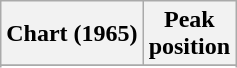<table class="wikitable sortable">
<tr>
<th>Chart (1965)</th>
<th>Peak<br>position</th>
</tr>
<tr>
</tr>
<tr>
</tr>
</table>
